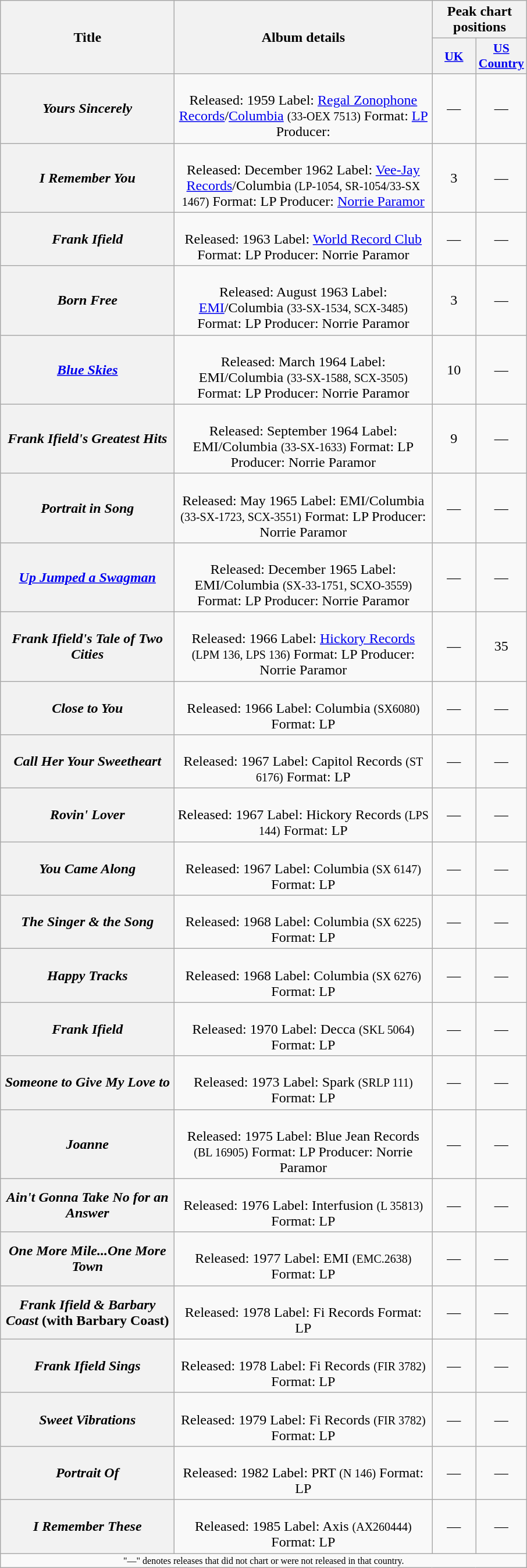<table class="wikitable plainrowheaders" style="text-align:center;">
<tr>
<th scope="col" rowspan="2" style="width:12em;">Title</th>
<th scope="col" rowspan="2" style="width:18em;">Album details</th>
<th scope="col" colspan="2">Peak chart positions</th>
</tr>
<tr>
<th scope="col" style="width:3em;font-size:90%;"><a href='#'>UK</a><br></th>
<th scope="col" style="width:3em;font-size:90%;"><a href='#'>US Country</a><br></th>
</tr>
<tr>
<th scope="row"><em>Yours Sincerely</em></th>
<td><br>Released: 1959
Label: <a href='#'>Regal Zonophone Records</a>/<a href='#'>Columbia</a> <small>(33-OEX 7513)</small>
Format: <a href='#'>LP</a>
Producer:</td>
<td style="text-align:center;">—</td>
<td style="text-align:center;">—</td>
</tr>
<tr>
<th scope="row"><em>I Remember You</em></th>
<td><br>Released: December 1962
Label: <a href='#'>Vee-Jay Records</a>/Columbia <small>(LP-1054, SR-1054/33-SX 1467)</small>
Format: LP
Producer: <a href='#'>Norrie Paramor</a></td>
<td style="text-align:center;">3</td>
<td style="text-align:center;">—</td>
</tr>
<tr>
<th scope="row"><em>Frank Ifield</em></th>
<td><br>Released: 1963
Label: <a href='#'>World Record Club</a>
Format: LP
Producer: Norrie Paramor</td>
<td style="text-align:center;">—</td>
<td style="text-align:center;">—</td>
</tr>
<tr>
<th scope="row"><em>Born Free</em></th>
<td><br>Released: August 1963
Label: <a href='#'>EMI</a>/Columbia <small>(33-SX-1534, SCX-3485)</small>
Format: LP
Producer: Norrie Paramor</td>
<td style="text-align:center;">3</td>
<td style="text-align:center;">—</td>
</tr>
<tr>
<th scope="row"><em><a href='#'>Blue Skies</a></em></th>
<td><br>Released: March 1964
Label: EMI/Columbia <small>(33-SX-1588, SCX-3505)</small>
Format: LP
Producer: Norrie Paramor</td>
<td style="text-align:center;">10</td>
<td style="text-align:center;">—</td>
</tr>
<tr>
<th scope="row"><em>Frank Ifield's Greatest Hits</em></th>
<td><br>Released: September 1964
Label: EMI/Columbia <small>(33-SX-1633)</small>
Format: LP
Producer: Norrie Paramor</td>
<td style="text-align:center;">9</td>
<td style="text-align:center;">—</td>
</tr>
<tr>
<th scope="row"><em>Portrait in Song</em></th>
<td><br>Released: May 1965
Label: EMI/Columbia <small>(33-SX-1723, SCX-3551)</small>
Format: LP
Producer: Norrie Paramor</td>
<td style="text-align:center;">—</td>
<td style="text-align:center;">—</td>
</tr>
<tr>
<th scope="row"><em><a href='#'>Up Jumped a Swagman</a></em></th>
<td><br>Released: December 1965
Label: EMI/Columbia <small>(SX-33-1751, SCXO-3559)</small>
Format: LP
Producer: Norrie Paramor</td>
<td style="text-align:center;">—</td>
<td style="text-align:center;">—</td>
</tr>
<tr>
<th scope="row"><em>Frank Ifield's Tale of Two Cities</em></th>
<td><br>Released: 1966
Label: <a href='#'>Hickory Records</a> <small>(LPM 136, LPS 136)</small>
Format: LP
Producer: Norrie Paramor</td>
<td style="text-align:center;">—</td>
<td style="text-align:center;">35</td>
</tr>
<tr>
<th scope="row"><em>Close to You</em></th>
<td><br>Released: 1966
Label: Columbia <small>(SX6080)</small>
Format: LP</td>
<td style="text-align:center;">—</td>
<td style="text-align:center;">—</td>
</tr>
<tr>
<th scope="row"><em>Call Her Your Sweetheart</em></th>
<td><br>Released: 1967
Label: Capitol Records	<small>(ST 6176)</small>
Format: LP</td>
<td style="text-align:center;">—</td>
<td style="text-align:center;">—</td>
</tr>
<tr>
<th scope="row"><em>Rovin' Lover</em></th>
<td><br>Released: 1967
Label: Hickory Records	<small>(LPS 144)</small>
Format: LP</td>
<td style="text-align:center;">—</td>
<td style="text-align:center;">—</td>
</tr>
<tr>
<th scope="row"><em>You Came Along</em></th>
<td><br>Released: 1967
Label: Columbia <small>(SX 6147)</small>
Format: LP</td>
<td style="text-align:center;">—</td>
<td style="text-align:center;">—</td>
</tr>
<tr>
<th scope="row"><em>The Singer & the Song</em></th>
<td><br>Released: 1968
Label: Columbia <small>(SX 6225)</small>
Format: LP</td>
<td style="text-align:center;">—</td>
<td style="text-align:center;">—</td>
</tr>
<tr>
<th scope="row"><em>Happy Tracks</em></th>
<td><br>Released: 1968
Label: Columbia <small>(SX 6276)</small>
Format: LP</td>
<td style="text-align:center;">—</td>
<td style="text-align:center;">—</td>
</tr>
<tr>
<th scope="row"><em>Frank Ifield </em></th>
<td><br>Released: 1970
Label: Decca <small>(SKL 5064)</small>
Format: LP</td>
<td style="text-align:center;">—</td>
<td style="text-align:center;">—</td>
</tr>
<tr>
<th scope="row"><em>Someone to Give My Love to</em></th>
<td><br>Released: 1973
Label: Spark <small>(SRLP 111)</small>
Format: LP</td>
<td style="text-align:center;">—</td>
<td style="text-align:center;">—</td>
</tr>
<tr>
<th scope="row"><em>Joanne</em></th>
<td><br>Released: 1975
Label: Blue Jean Records <small>(BL 16905)</small>
Format: LP
Producer: Norrie Paramor</td>
<td style="text-align:center;">—</td>
<td style="text-align:center;">—</td>
</tr>
<tr>
<th scope="row"><em>Ain't Gonna Take No for an Answer</em></th>
<td><br>Released: 1976
Label: Interfusion <small>(L 35813)</small>
Format: LP</td>
<td style="text-align:center;">—</td>
<td style="text-align:center;">—</td>
</tr>
<tr>
<th scope="row"><em>One More Mile...One More Town</em></th>
<td><br>Released: 1977
Label: EMI <small>(EMC.2638)</small>
Format: LP</td>
<td style="text-align:center;">—</td>
<td style="text-align:center;">—</td>
</tr>
<tr>
<th scope="row"><em>Frank Ifield & Barbary Coast</em> (with Barbary Coast)</th>
<td><br>Released: 1978
Label: Fi Records 
Format: LP</td>
<td style="text-align:center;">—</td>
<td style="text-align:center;">—</td>
</tr>
<tr>
<th scope="row"><em>Frank Ifield Sings</em></th>
<td><br>Released: 1978
Label: Fi Records <small>(FIR 3782)</small>
Format: LP</td>
<td style="text-align:center;">—</td>
<td style="text-align:center;">—</td>
</tr>
<tr>
<th scope="row"><em>Sweet Vibrations</em></th>
<td><br>Released: 1979
Label: Fi Records <small>(FIR 3782)</small>
Format: LP</td>
<td style="text-align:center;">—</td>
<td style="text-align:center;">—</td>
</tr>
<tr>
<th scope="row"><em>Portrait Of</em></th>
<td><br>Released: 1982
Label: PRT <small>(N 146)</small>
Format: LP</td>
<td style="text-align:center;">—</td>
<td style="text-align:center;">—</td>
</tr>
<tr>
<th scope="row"><em>I Remember These</em></th>
<td><br>Released: 1985
Label: Axis <small>(AX260444)</small>
Format: LP</td>
<td style="text-align:center;">—</td>
<td style="text-align:center;">—</td>
</tr>
<tr>
<td colspan="5" style="text-align:center; font-size:8pt;">"—" denotes releases that did not chart or were not released in that country.</td>
</tr>
</table>
